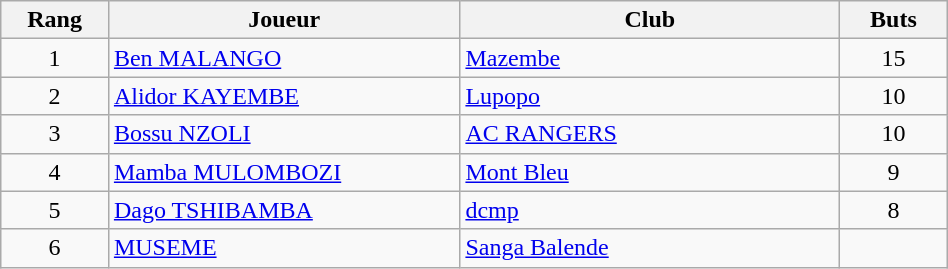<table class="wikitable" style="margin:0px; text-align:center" width=50%>
<tr>
<th width=50>Rang</th>
<th width=180>Joueur</th>
<th width=195>Club</th>
<th width=50>Buts</th>
</tr>
<tr>
<td rowspan=1 width=50>1</td>
<td align=left> <a href='#'>Ben MALANGO</a></td>
<td align=left> <a href='#'>Mazembe</a></td>
<td>15</td>
</tr>
<tr>
<td rowspan=1 width=50>2</td>
<td align=left> <a href='#'>Alidor KAYEMBE</a></td>
<td align=left> <a href='#'>Lupopo</a></td>
<td>10</td>
</tr>
<tr>
<td rowspan=1 width=50>3</td>
<td align=left> <a href='#'>Bossu NZOLI</a></td>
<td align=left> <a href='#'>AC RANGERS</a></td>
<td>10</td>
</tr>
<tr>
<td rowspan=1 width=50>4</td>
<td align=left> <a href='#'>Mamba MULOMBOZI</a></td>
<td align=left> <a href='#'>Mont Bleu</a></td>
<td>9</td>
</tr>
<tr>
<td rowspan=1 width=50>5</td>
<td align=left> <a href='#'>Dago TSHIBAMBA</a></td>
<td align=left> <a href='#'>dcmp</a></td>
<td>8</td>
</tr>
<tr>
<td rowspan=1 width=50>6</td>
<td align=left> <a href='#'>MUSEME</a></td>
<td align=left> <a href='#'>Sanga Balende</a></td>
</tr>
</table>
